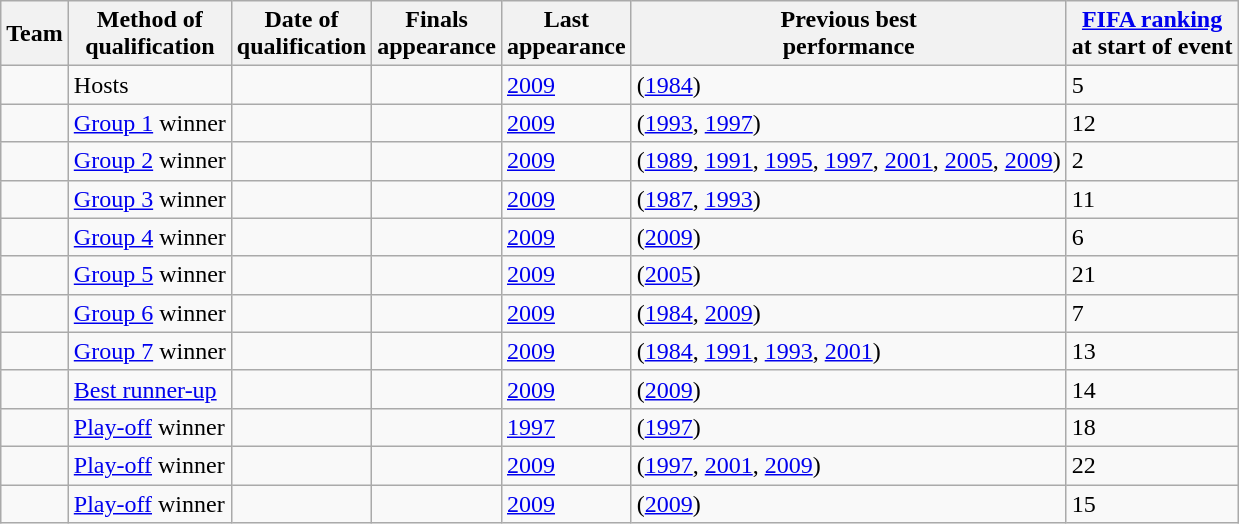<table class="wikitable sortable">
<tr>
<th>Team</th>
<th>Method of<br>qualification</th>
<th>Date of<br>qualification</th>
<th>Finals<br>appearance</th>
<th>Last<br>appearance</th>
<th>Previous best<br>performance</th>
<th><a href='#'>FIFA ranking</a><br>at start of event</th>
</tr>
<tr>
<td></td>
<td>Hosts</td>
<td></td>
<td></td>
<td><a href='#'>2009</a></td>
<td> (<a href='#'>1984</a>)</td>
<td>5</td>
</tr>
<tr>
<td></td>
<td><a href='#'>Group 1</a> winner</td>
<td></td>
<td></td>
<td><a href='#'>2009</a></td>
<td> (<a href='#'>1993</a>, <a href='#'>1997</a>)</td>
<td>12</td>
</tr>
<tr>
<td></td>
<td><a href='#'>Group 2</a> winner</td>
<td></td>
<td></td>
<td><a href='#'>2009</a></td>
<td> (<a href='#'>1989</a>, <a href='#'>1991</a>, <a href='#'>1995</a>, <a href='#'>1997</a>, <a href='#'>2001</a>, <a href='#'>2005</a>, <a href='#'>2009</a>)</td>
<td>2</td>
</tr>
<tr>
<td></td>
<td><a href='#'>Group 3</a> winner</td>
<td></td>
<td></td>
<td><a href='#'>2009</a></td>
<td> (<a href='#'>1987</a>, <a href='#'>1993</a>)</td>
<td>11</td>
</tr>
<tr>
<td></td>
<td><a href='#'>Group 4</a> winner</td>
<td></td>
<td></td>
<td><a href='#'>2009</a></td>
<td> (<a href='#'>2009</a>)</td>
<td>6</td>
</tr>
<tr>
<td></td>
<td><a href='#'>Group 5</a> winner</td>
<td></td>
<td></td>
<td><a href='#'>2009</a></td>
<td> (<a href='#'>2005</a>)</td>
<td>21</td>
</tr>
<tr>
<td></td>
<td><a href='#'>Group 6</a> winner</td>
<td></td>
<td></td>
<td><a href='#'>2009</a></td>
<td> (<a href='#'>1984</a>, <a href='#'>2009</a>)</td>
<td>7</td>
</tr>
<tr>
<td></td>
<td><a href='#'>Group 7</a> winner</td>
<td></td>
<td></td>
<td><a href='#'>2009</a></td>
<td> (<a href='#'>1984</a>, <a href='#'>1991</a>, <a href='#'>1993</a>, <a href='#'>2001</a>)</td>
<td>13</td>
</tr>
<tr>
<td></td>
<td><a href='#'>Best runner-up</a></td>
<td></td>
<td></td>
<td><a href='#'>2009</a></td>
<td> (<a href='#'>2009</a>)</td>
<td>14</td>
</tr>
<tr>
<td></td>
<td><a href='#'>Play-off</a> winner</td>
<td></td>
<td></td>
<td><a href='#'>1997</a></td>
<td> (<a href='#'>1997</a>)</td>
<td>18</td>
</tr>
<tr>
<td></td>
<td><a href='#'>Play-off</a> winner</td>
<td></td>
<td></td>
<td><a href='#'>2009</a></td>
<td> (<a href='#'>1997</a>, <a href='#'>2001</a>, <a href='#'>2009</a>)</td>
<td>22</td>
</tr>
<tr>
<td></td>
<td><a href='#'>Play-off</a> winner</td>
<td></td>
<td></td>
<td><a href='#'>2009</a></td>
<td> (<a href='#'>2009</a>)</td>
<td>15</td>
</tr>
</table>
